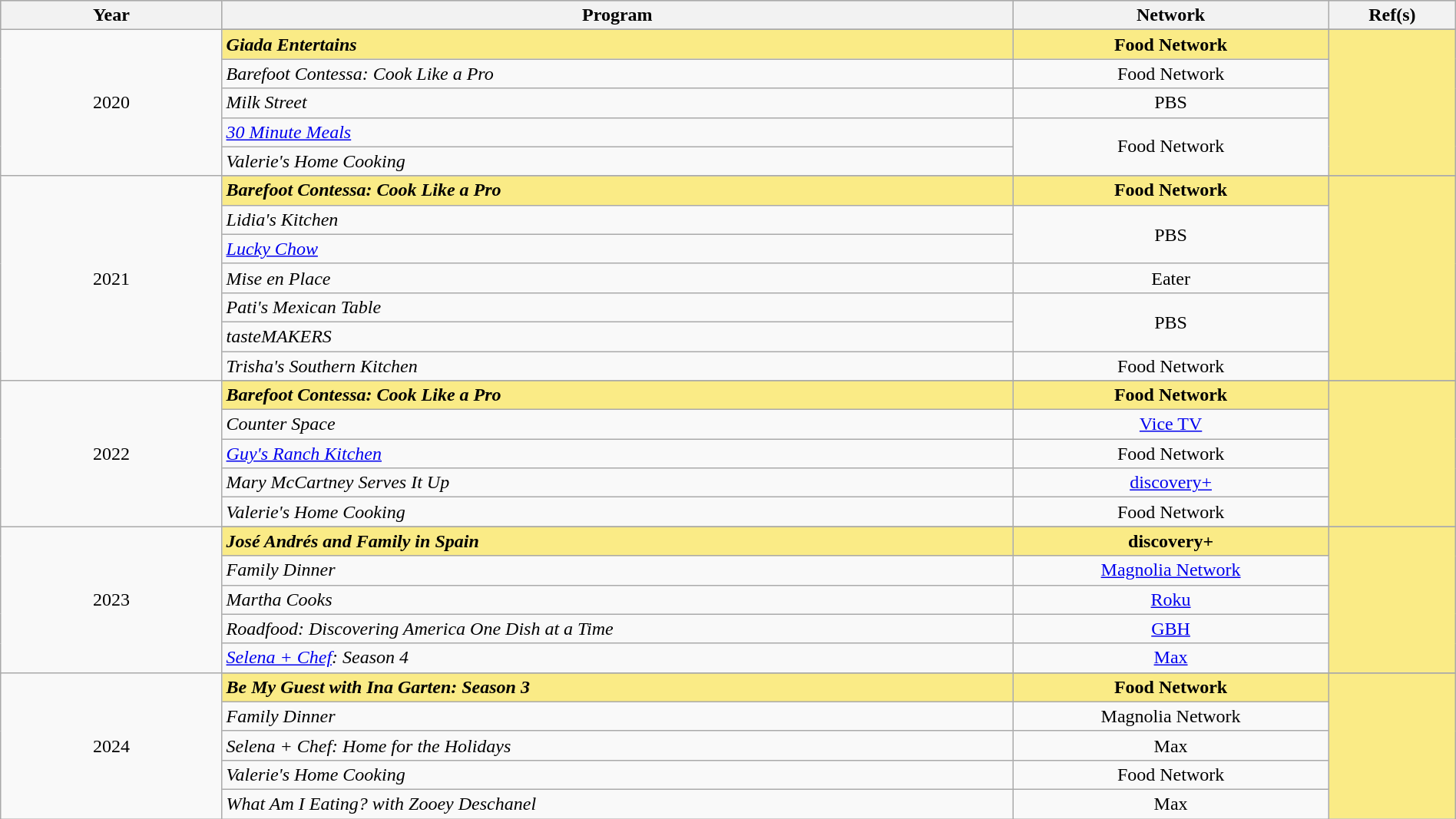<table class="wikitable" style="width:100%">
<tr style="background:#bebebe;">
<th style="width:7%;">Year</th>
<th style="width:25%;">Program</th>
<th style="width:10%;">Network</th>
<th style="width:4%;">Ref(s)</th>
</tr>
<tr>
<td rowspan=6 align=center>2020<br></td>
</tr>
<tr style="background:#FAEB86">
<td><strong><em>Giada Entertains</em></strong></td>
<td align=center><strong>Food Network</strong></td>
<td rowspan=5 align=center></td>
</tr>
<tr>
<td><em>Barefoot Contessa: Cook Like a Pro</em></td>
<td align=center>Food Network</td>
</tr>
<tr>
<td><em>Milk Street</em></td>
<td align=center>PBS</td>
</tr>
<tr>
<td><em><a href='#'>30 Minute Meals</a></em></td>
<td rowspan=2 align=center>Food Network</td>
</tr>
<tr>
<td><em>Valerie's Home Cooking</em></td>
</tr>
<tr>
<td rowspan=8 align=center>2021<br></td>
</tr>
<tr style="background:#FAEB86">
<td><strong><em>Barefoot Contessa: Cook Like a Pro</em></strong></td>
<td align=center><strong>Food Network</strong></td>
<td rowspan=7 align=center></td>
</tr>
<tr>
<td><em>Lidia's Kitchen</em></td>
<td rowspan=2 align=center>PBS</td>
</tr>
<tr>
<td><em><a href='#'>Lucky Chow</a></em></td>
</tr>
<tr>
<td><em>Mise en Place</em></td>
<td align=center>Eater</td>
</tr>
<tr>
<td><em>Pati's Mexican Table</em></td>
<td rowspan=2 align=center>PBS</td>
</tr>
<tr>
<td><em>tasteMAKERS</em></td>
</tr>
<tr>
<td><em>Trisha's Southern Kitchen</em></td>
<td align=center>Food Network</td>
</tr>
<tr>
<td rowspan=6 align=center>2022<br></td>
</tr>
<tr style="background:#FAEB86">
<td><strong><em>Barefoot Contessa: Cook Like a Pro</em></strong></td>
<td align=center><strong>Food Network</strong></td>
<td rowspan=5 align=center></td>
</tr>
<tr>
<td><em>Counter Space</em></td>
<td align=center><a href='#'>Vice TV</a></td>
</tr>
<tr>
<td><em><a href='#'>Guy's Ranch Kitchen</a></em></td>
<td align=center>Food Network</td>
</tr>
<tr>
<td><em>Mary McCartney Serves It Up</em></td>
<td align=center><a href='#'>discovery+</a></td>
</tr>
<tr>
<td><em>Valerie's Home Cooking</em></td>
<td align=center>Food Network</td>
</tr>
<tr>
<td rowspan=6 align=center>2023<br></td>
</tr>
<tr style="background:#FAEB86">
<td><strong><em>José Andrés and Family in Spain</em></strong></td>
<td align=center><strong>discovery+</strong></td>
<td rowspan=5 align=center></td>
</tr>
<tr>
<td><em>Family Dinner</em></td>
<td align=center><a href='#'>Magnolia Network</a></td>
</tr>
<tr>
<td><em>Martha Cooks</em></td>
<td align=center><a href='#'>Roku</a></td>
</tr>
<tr>
<td><em>Roadfood: Discovering America One Dish at a Time</em></td>
<td align=center><a href='#'>GBH</a></td>
</tr>
<tr>
<td><em><a href='#'>Selena + Chef</a>: Season 4</em></td>
<td align=center><a href='#'>Max</a></td>
</tr>
<tr>
<td rowspan=6 align=center>2024<br></td>
</tr>
<tr style=background:#FAEB86>
<td><strong><em>Be My Guest with Ina Garten: Season 3</em></strong></td>
<td align=center><strong>Food Network</strong></td>
<td rowspan=5 align=center></td>
</tr>
<tr>
<td><em>Family Dinner</em></td>
<td align=center>Magnolia Network</td>
</tr>
<tr>
<td><em>Selena + Chef: Home for the Holidays</em></td>
<td align=center>Max</td>
</tr>
<tr>
<td><em>Valerie's Home Cooking</em></td>
<td align=center>Food Network</td>
</tr>
<tr>
<td><em>What Am I Eating? with Zooey Deschanel</em></td>
<td align=center>Max</td>
</tr>
</table>
